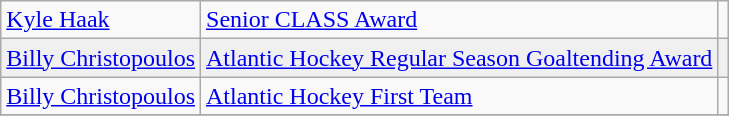<table class="wikitable">
<tr>
<td><a href='#'>Kyle Haak</a></td>
<td><a href='#'>Senior CLASS Award</a></td>
<td></td>
</tr>
<tr bgcolor=f0f0f0>
<td><a href='#'>Billy Christopoulos</a></td>
<td><a href='#'>Atlantic Hockey Regular Season Goaltending Award</a></td>
<td></td>
</tr>
<tr>
<td><a href='#'>Billy Christopoulos</a></td>
<td><a href='#'>Atlantic Hockey First Team</a></td>
<td></td>
</tr>
<tr>
</tr>
</table>
